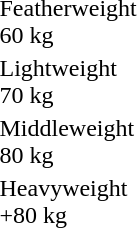<table>
<tr>
<td>Featherweight<br>60 kg</td>
<td></td>
<td></td>
<td></td>
</tr>
<tr>
<td>Lightweight<br>70 kg</td>
<td></td>
<td></td>
<td></td>
</tr>
<tr>
<td>Middleweight<br>80 kg</td>
<td></td>
<td></td>
<td></td>
</tr>
<tr>
<td>Heavyweight<br>+80 kg</td>
<td></td>
<td></td>
<td></td>
</tr>
</table>
